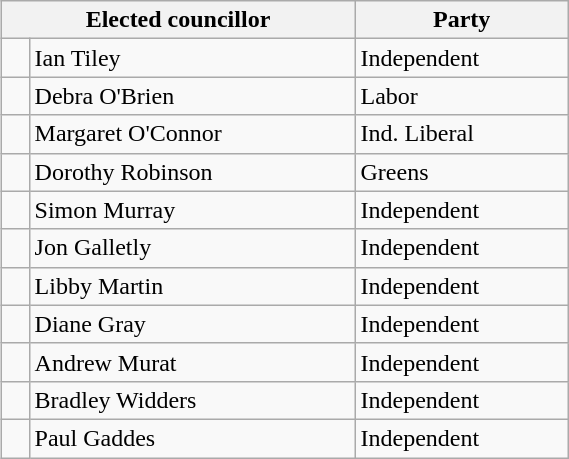<table class="wikitable" style="float:right;clear:right;width:30%">
<tr>
<th colspan="2">Elected councillor</th>
<th>Party</th>
</tr>
<tr>
<td> </td>
<td>Ian Tiley</td>
<td>Independent</td>
</tr>
<tr>
<td> </td>
<td>Debra O'Brien</td>
<td>Labor</td>
</tr>
<tr>
<td> </td>
<td>Margaret O'Connor</td>
<td>Ind. Liberal</td>
</tr>
<tr>
<td> </td>
<td>Dorothy Robinson</td>
<td>Greens</td>
</tr>
<tr>
<td> </td>
<td>Simon Murray</td>
<td>Independent</td>
</tr>
<tr>
<td> </td>
<td>Jon Galletly</td>
<td>Independent</td>
</tr>
<tr>
<td> </td>
<td>Libby Martin</td>
<td>Independent</td>
</tr>
<tr>
<td> </td>
<td>Diane Gray</td>
<td>Independent</td>
</tr>
<tr>
<td> </td>
<td>Andrew Murat</td>
<td>Independent</td>
</tr>
<tr>
<td> </td>
<td>Bradley Widders</td>
<td>Independent</td>
</tr>
<tr>
<td> </td>
<td>Paul Gaddes</td>
<td>Independent</td>
</tr>
</table>
